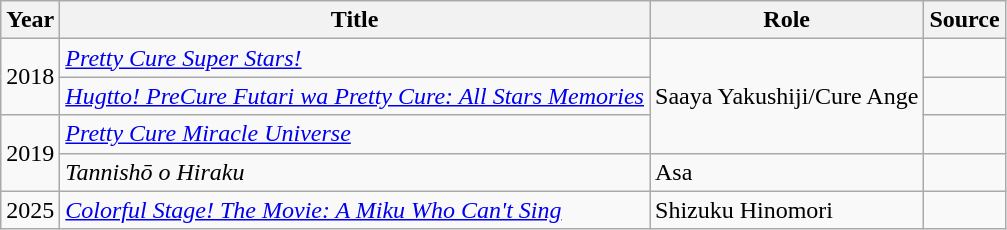<table class="wikitable">
<tr>
<th>Year</th>
<th>Title</th>
<th>Role</th>
<th>Source</th>
</tr>
<tr>
<td rowspan="2">2018</td>
<td><em><a href='#'>Pretty Cure Super Stars!</a></em></td>
<td rowspan="3">Saaya Yakushiji/Cure Ange</td>
<td></td>
</tr>
<tr>
<td><em><a href='#'>Hugtto! PreCure Futari wa Pretty Cure: All Stars Memories</a></em></td>
<td></td>
</tr>
<tr>
<td rowspan="2">2019</td>
<td><em><a href='#'>Pretty Cure Miracle Universe</a></em></td>
<td></td>
</tr>
<tr>
<td><em>Tannishō o Hiraku</em></td>
<td>Asa</td>
<td></td>
</tr>
<tr>
<td>2025</td>
<td><em><a href='#'>Colorful Stage! The Movie: A Miku Who Can't Sing</a></em></td>
<td>Shizuku Hinomori</td>
<td></td>
</tr>
</table>
